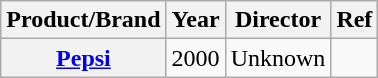<table class="wikitable sortable plainrowheaders" style="text-align: center;">
<tr>
<th>Product/Brand</th>
<th>Year</th>
<th>Director</th>
<th>Ref</th>
</tr>
<tr>
<th scope="row"><a href='#'>Pepsi</a></th>
<td>2000</td>
<td>Unknown</td>
<td></td>
</tr>
</table>
